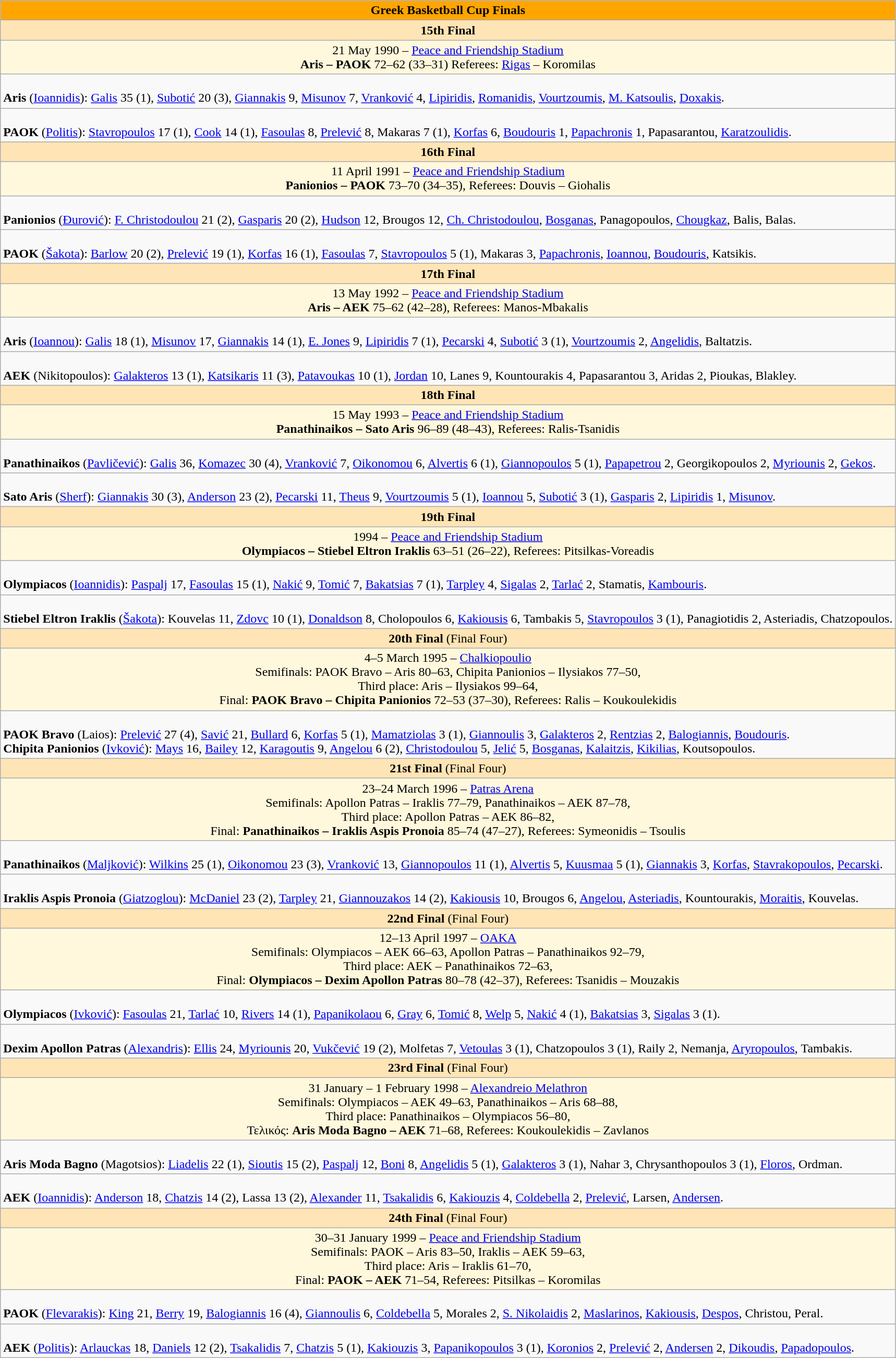<table class="wikitable">
<tr>
<td align="center" bgcolor= #ffa500><strong>Greek Basketball Cup Finals</strong></td>
</tr>
<tr>
<td align="center" bgcolor= #ffe4b5> <strong> 15th Final </strong></td>
</tr>
<tr>
<td align="center" bgcolor= #fff8dc>21 May 1990 – <a href='#'>Peace and Friendship Stadium</a><br><strong>Aris – PAOK</strong> 72–62 (33–31)
Referees: <a href='#'>Rigas</a> – Koromilas</td>
</tr>
<tr>
<td><br><strong>Aris</strong> (<a href='#'>Ioannidis</a>): <a href='#'>Galis</a> 35 (1), <a href='#'>Subotić</a> 20 (3), <a href='#'>Giannakis</a> 9, <a href='#'>Misunov</a> 7, <a href='#'>Vranković</a> 4, <a href='#'>Lipiridis</a>, <a href='#'>Romanidis</a>, <a href='#'>Vourtzoumis</a>, <a href='#'>Μ. Katsoulis</a>, <a href='#'>Doxakis</a>.</td>
</tr>
<tr>
<td><br><strong>PAOK</strong> (<a href='#'>Politis</a>): <a href='#'>Stavropoulos</a> 17 (1), <a href='#'>Cook</a> 14 (1), <a href='#'>Fasoulas</a> 8, <a href='#'>Prelević</a> 8, Makaras 7 (1), <a href='#'>Korfas</a> 6, <a href='#'>Boudouris</a> 1, <a href='#'>Papachronis</a> 1, Papasarantou, <a href='#'>Karatzoulidis</a>.</td>
</tr>
<tr>
<td align="center" bgcolor= #ffe4b5> <strong> 16th Final </strong></td>
</tr>
<tr>
<td align="center" bgcolor= #fff8dc>11 April 1991 – <a href='#'>Peace and Friendship Stadium</a><br><strong>Panionios – PAOK</strong> 73–70 (34–35),
Referees: Douvis – Giohalis</td>
</tr>
<tr>
<td><br><strong>Panionios</strong> (<a href='#'>Đurović</a>): <a href='#'>F. Christodoulou</a> 21 (2), <a href='#'>Gasparis</a> 20 (2), <a href='#'>Hudson</a> 12, Brougos 12, <a href='#'>Ch. Christodoulou</a>, <a href='#'>Bosganas</a>, Panagopoulos, <a href='#'>Chougkaz</a>, Balis, Balas.</td>
</tr>
<tr>
<td><br><strong>PAOK</strong> (<a href='#'>Šakota</a>): <a href='#'>Barlow</a> 20 (2), <a href='#'>Prelević</a> 19 (1), <a href='#'>Korfas</a> 16 (1), <a href='#'>Fasoulas</a> 7, <a href='#'>Stavropoulos</a> 5 (1), Makaras 3, <a href='#'>Papachronis</a>, <a href='#'>Ioannou</a>, <a href='#'>Boudouris</a>, Katsikis.</td>
</tr>
<tr>
<td align="center" bgcolor= #ffe4b5> <strong> 17th Final </strong></td>
</tr>
<tr>
<td align="center" bgcolor= #fff8dc>13 May 1992 – <a href='#'>Peace and Friendship Stadium</a><br><strong>Aris – AEK</strong> 75–62 (42–28),
Referees: Manos-Mbakalis</td>
</tr>
<tr>
<td><br><strong>Aris</strong> (<a href='#'>Ioannou</a>): <a href='#'>Galis</a> 18 (1), <a href='#'>Misunov</a> 17, <a href='#'>Giannakis</a> 14 (1), <a href='#'>E. Jones</a> 9, <a href='#'>Lipiridis</a> 7 (1), <a href='#'>Pecarski</a> 4, <a href='#'>Subotić</a> 3 (1), <a href='#'>Vourtzoumis</a> 2, <a href='#'>Angelidis</a>, Baltatzis.</td>
</tr>
<tr>
<td><br><strong>AEK</strong> (Nikitopoulos): <a href='#'>Galakteros</a> 13 (1), <a href='#'>Katsikaris</a> 11 (3), <a href='#'>Patavoukas</a> 10 (1), <a href='#'>Jordan</a> 10, Lanes 9, Kountourakis 4, Papasarantou 3, Aridas 2, Pioukas, Blakley.</td>
</tr>
<tr>
<td align="center" bgcolor= #ffe4b5> <strong> 18th Final </strong></td>
</tr>
<tr>
<td align="center" bgcolor= #fff8dc>15 May 1993 – <a href='#'>Peace and Friendship Stadium</a><br><strong>Panathinaikos – Sato Aris</strong> 96–89 (48–43),
Referees: Ralis-Tsanidis</td>
</tr>
<tr>
<td><br><strong>Panathinaikos</strong> (<a href='#'>Pavličević</a>): <a href='#'>Galis</a> 36, <a href='#'>Komazec</a> 30 (4), <a href='#'>Vranković</a> 7, <a href='#'>Oikonomou</a> 6, <a href='#'>Alvertis</a> 6 (1), <a href='#'>Giannopoulos</a> 5 (1), <a href='#'>Papapetrou</a> 2, Georgikopoulos 2, <a href='#'>Myriounis</a> 2, <a href='#'>Gekos</a>.</td>
</tr>
<tr>
<td><br><strong>Sato Aris</strong> (<a href='#'>Sherf</a>): <a href='#'>Giannakis</a> 30 (3), <a href='#'>Anderson</a> 23 (2), <a href='#'>Pecarski</a> 11, <a href='#'>Theus</a> 9, <a href='#'>Vourtzoumis</a> 5 (1), <a href='#'>Ioannou</a> 5, <a href='#'>Subotić</a> 3 (1), <a href='#'>Gasparis</a> 2, <a href='#'>Lipiridis</a> 1, <a href='#'>Misunov</a>.</td>
</tr>
<tr>
<td align="center" bgcolor= #ffe4b5><strong> 19th Final </strong></td>
</tr>
<tr>
<td align="center" bgcolor= #fff8dc>1994 – <a href='#'>Peace and Friendship Stadium</a><br><strong>Olympiacos – Stiebel Eltron Iraklis</strong> 63–51 (26–22),
Referees: Pitsilkas-Voreadis</td>
</tr>
<tr>
<td><br><strong>Olympiacos</strong> (<a href='#'>Ioannidis</a>): <a href='#'>Paspalj</a> 17, <a href='#'>Fasoulas</a> 15 (1), <a href='#'>Nakić</a> 9, <a href='#'>Tomić</a> 7, <a href='#'>Bakatsias</a> 7 (1), <a href='#'>Tarpley</a> 4, <a href='#'>Sigalas</a> 2, <a href='#'>Tarlać</a> 2, Stamatis, <a href='#'>Kambouris</a>.</td>
</tr>
<tr>
<td><br><strong>Stiebel Eltron Iraklis</strong> (<a href='#'>Šakota</a>): Kouvelas 11, <a href='#'>Zdovc</a> 10 (1), <a href='#'>Donaldson</a> 8, Cholopoulos 6, <a href='#'>Kakiousis</a> 6, Tambakis 5, <a href='#'>Stavropoulos</a> 3 (1), Panagiotidis 2, Asteriadis, Chatzopoulos.</td>
</tr>
<tr>
<td align="center" bgcolor= #ffe4b5> <strong>20th Final</strong> (Final Four)</td>
</tr>
<tr>
<td align="center" bgcolor= #fff8dc>4–5 March 1995 – <a href='#'>Chalkiopoulio</a><br>Semifinals: PAOK Bravo – Aris 80–63, Chipita Panionios – Ilysiakos 77–50,<br>Third place: Aris – Ilysiakos 99–64,<br>Final: <strong>PAOK Bravo – Chipita Panionios</strong> 72–53 (37–30), 
Referees: Ralis – Koukoulekidis</td>
</tr>
<tr>
<td><br><strong>PAOK Bravo</strong> (Laios): <a href='#'>Prelević</a> 27 (4), <a href='#'>Savić</a> 21, <a href='#'>Bullard</a> 6, <a href='#'>Korfas</a> 5 (1), <a href='#'>Mamatziolas</a> 3 (1), <a href='#'>Giannoulis</a> 3, <a href='#'>Galakteros</a> 2, <a href='#'>Rentzias</a> 2, <a href='#'>Balogiannis</a>, <a href='#'>Boudouris</a>.<br><strong>Chipita Panionios</strong> (<a href='#'>Ivković</a>): <a href='#'>Mays</a> 16, <a href='#'>Bailey</a> 12, <a href='#'>Karagoutis</a> 9, <a href='#'>Angelou</a> 6 (2), <a href='#'>Christodoulou</a> 5, <a href='#'>Jelić</a> 5, <a href='#'>Bosganas</a>, <a href='#'>Kalaitzis</a>, <a href='#'>Kikilias</a>, Koutsopoulos.</td>
</tr>
<tr>
<td align="center" bgcolor= #ffe4b5> <strong>21st Final</strong> (Final Four)</td>
</tr>
<tr>
<td align="center" bgcolor= #fff8dc>23–24 March 1996 – <a href='#'>Patras Arena</a><br>Semifinals: Apollon Patras – Iraklis 77–79, Panathinaikos – AEK 87–78,<br>Third place: Apollon Patras – AEK 86–82,<br>Final: <strong>Panathinaikos – Iraklis Aspis Pronoia</strong> 85–74 (47–27), 
Referees: Symeonidis – Tsoulis</td>
</tr>
<tr>
<td><br><strong>Panathinaikos</strong> (<a href='#'>Maljković</a>): <a href='#'>Wilkins</a> 25 (1), <a href='#'>Oikonomou</a> 23 (3), <a href='#'>Vranković</a> 13, <a href='#'>Giannopoulos</a> 11 (1), <a href='#'>Alvertis</a> 5, <a href='#'>Kuusmaa</a> 5 (1), <a href='#'>Giannakis</a> 3, <a href='#'>Korfas</a>, <a href='#'>Stavrakopoulos</a>, <a href='#'>Pecarski</a>.</td>
</tr>
<tr>
<td><br><strong>Iraklis Aspis Pronoia</strong> (<a href='#'>Giatzoglou</a>): <a href='#'>McDaniel</a> 23 (2), <a href='#'>Tarpley</a> 21, <a href='#'>Giannouzakos</a> 14 (2), <a href='#'>Kakiousis</a> 10, Brougos 6, <a href='#'>Angelou</a>, <a href='#'>Asteriadis</a>, Kountourakis, <a href='#'>Moraitis</a>, Kouvelas.</td>
</tr>
<tr>
<td align="center" bgcolor= #ffe4b5><strong>22nd Final</strong> (Final Four)</td>
</tr>
<tr>
<td align="center" bgcolor= #fff8dc>12–13 April 1997 – <a href='#'>OAKA</a><br>Semifinals: Olympiacos – AEK 66–63, Apollon Patras – Panathinaikos 92–79,<br>Third place: AEK – Panathinaikos 72–63,<br>Final: <strong>Olympiacos – Dexim Apollon Patras</strong> 80–78 (42–37),
Referees: Tsanidis – Mouzakis</td>
</tr>
<tr>
<td><br><strong>Olympiacos</strong> (<a href='#'>Ivković</a>): <a href='#'>Fasoulas</a> 21, <a href='#'>Tarlać</a> 10, <a href='#'>Rivers</a> 14 (1), <a href='#'>Papanikolaou</a> 6, <a href='#'>Gray</a> 6, <a href='#'>Tomić</a> 8, <a href='#'>Welp</a> 5, <a href='#'>Nakić</a> 4 (1), <a href='#'>Bakatsias</a> 3, <a href='#'>Sigalas</a> 3 (1).</td>
</tr>
<tr>
<td><br><strong>Dexim Apollon Patras</strong> (<a href='#'>Alexandris</a>): <a href='#'>Ellis</a> 24, <a href='#'>Myriounis</a> 20, <a href='#'>Vukčević</a> 19 (2), Molfetas 7, <a href='#'>Vetoulas</a> 3 (1), Chatzopoulos 3 (1), Raily 2, Nemanja, <a href='#'>Aryropoulos</a>, Tambakis.</td>
</tr>
<tr>
<td align="center" bgcolor= #ffe4b5> <strong>23rd Final</strong> (Final Four)</td>
</tr>
<tr>
<td align="center" bgcolor= #fff8dc>31 January – 1 February 1998 –  <a href='#'>Alexandreio Melathron</a><br>Semifinals: Olympiacos – AEK 49–63, Panathinaikos – Aris 68–88,<br>Third place: Panathinaikos – Olympiacos 56–80,<br>Τελικός: <strong>Aris Moda Bagno – AEK</strong> 71–68, 
Referees: Koukoulekidis – Zavlanos</td>
</tr>
<tr>
<td><br><strong>Aris Moda Bagno</strong> (Magotsios): <a href='#'>Liadelis</a> 22 (1), <a href='#'>Sioutis</a> 15 (2), <a href='#'>Paspalj</a> 12, <a href='#'>Boni</a> 8, <a href='#'>Angelidis</a> 5 (1), <a href='#'>Galakteros</a> 3 (1), Nahar 3, Chrysanthopoulos 3 (1), <a href='#'>Floros</a>, Ordman.</td>
</tr>
<tr>
<td><br><strong>AEK</strong> (<a href='#'>Ioannidis</a>): <a href='#'>Anderson</a> 18, <a href='#'>Chatzis</a> 14 (2), Lassa 13 (2), <a href='#'>Alexander</a> 11, <a href='#'>Tsakalidis</a> 6, <a href='#'>Kakiouzis</a> 4, <a href='#'>Coldebella</a> 2, <a href='#'>Prelević</a>, Larsen, <a href='#'>Andersen</a>.</td>
</tr>
<tr>
<td align="center" bgcolor= #ffe4b5> <strong>24th Final</strong> (Final Four)</td>
</tr>
<tr>
<td align="center" bgcolor= #fff8dc>30–31 January 1999 – <a href='#'>Peace and Friendship Stadium</a><br>Semifinals: PAOK – Aris 83–50, Iraklis – AEK 59–63,<br>Third place: Aris – Iraklis 61–70,<br>Final: <strong>PAOK – AEK</strong> 71–54, 
Referees: Pitsilkas – Koromilas</td>
</tr>
<tr>
<td><br><strong>PAOK</strong> (<a href='#'>Flevarakis</a>): <a href='#'>King</a> 21, <a href='#'>Berry</a> 19, <a href='#'>Balogiannis</a> 16 (4), <a href='#'>Giannoulis</a> 6, <a href='#'>Coldebella</a> 5, Morales 2, <a href='#'>S. Nikolaidis</a> 2, <a href='#'>Maslarinos</a>, <a href='#'>Kakiousis</a>, <a href='#'>Despos</a>, Christou, Peral.</td>
</tr>
<tr>
<td><br><strong>AEK</strong> (<a href='#'>Politis</a>): <a href='#'>Arlauckas</a> 18, <a href='#'>Daniels</a> 12 (2), <a href='#'>Tsakalidis</a> 7, <a href='#'>Chatzis</a> 5 (1), <a href='#'>Kakiouzis</a> 3, <a href='#'>Papanikopoulos</a> 3 (1), <a href='#'>Koronios</a> 2, <a href='#'>Prelević</a> 2, <a href='#'>Andersen</a> 2, <a href='#'>Dikoudis</a>, <a href='#'>Papadopoulos</a>.</td>
</tr>
</table>
